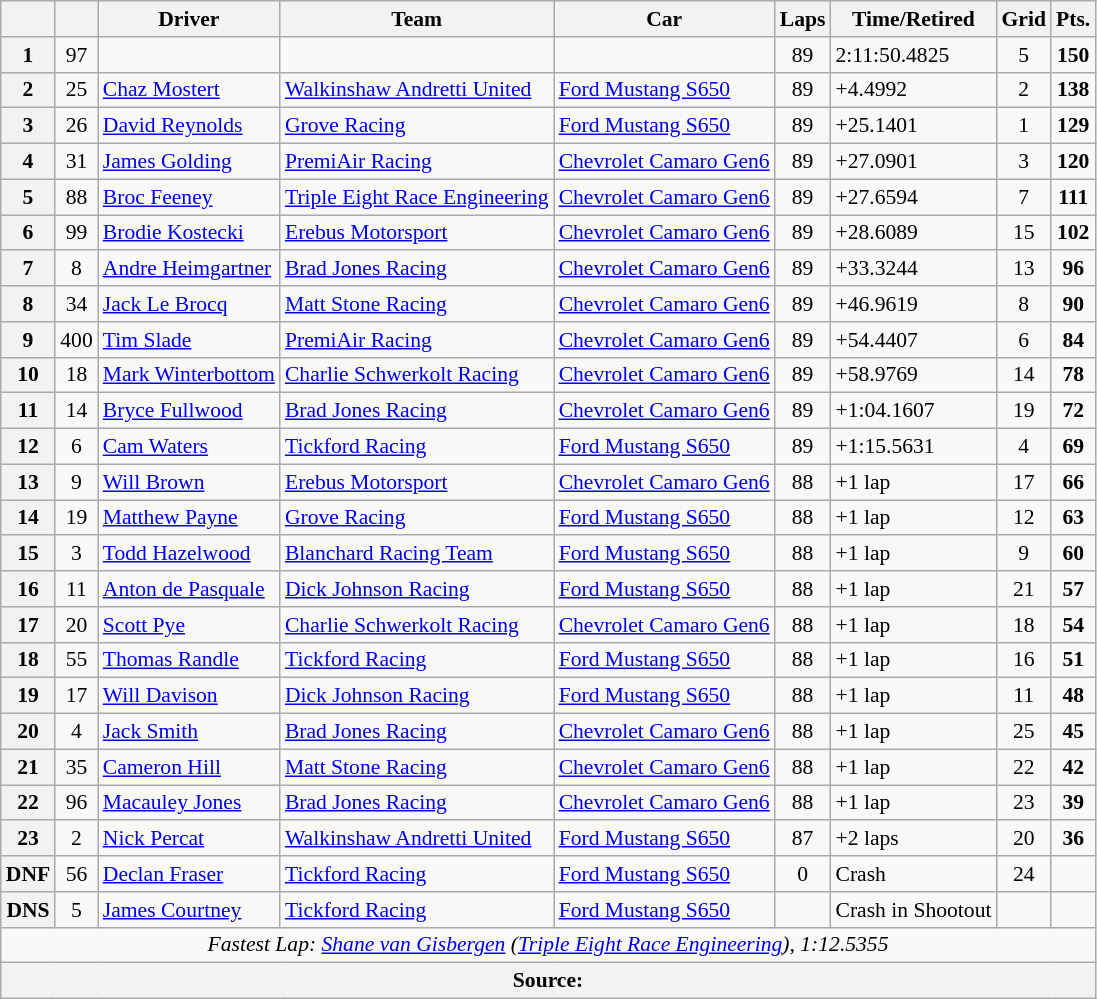<table class="wikitable" style="font-size: 90%">
<tr>
<th></th>
<th></th>
<th>Driver</th>
<th>Team</th>
<th>Car</th>
<th>Laps</th>
<th>Time/Retired</th>
<th>Grid</th>
<th>Pts.</th>
</tr>
<tr>
<th>1</th>
<td align="center">97</td>
<td></td>
<td></td>
<td></td>
<td align="center">89</td>
<td>2:11:50.4825</td>
<td align="center">5</td>
<td align="center"><strong>150</strong></td>
</tr>
<tr>
<th>2</th>
<td align="center">25</td>
<td> <a href='#'>Chaz Mostert</a></td>
<td><a href='#'>Walkinshaw Andretti United</a></td>
<td><a href='#'>Ford Mustang S650</a></td>
<td align="center">89</td>
<td>+4.4992</td>
<td align="center">2</td>
<td align="center"><strong>138</strong></td>
</tr>
<tr>
<th>3</th>
<td align="center">26</td>
<td> <a href='#'>David Reynolds</a></td>
<td><a href='#'>Grove Racing</a></td>
<td><a href='#'>Ford Mustang S650</a></td>
<td align="center">89</td>
<td>+25.1401</td>
<td align="center">1</td>
<td align="center"><strong>129</strong></td>
</tr>
<tr>
<th>4</th>
<td align="center">31</td>
<td> <a href='#'>James Golding</a></td>
<td><a href='#'>PremiAir Racing</a></td>
<td><a href='#'>Chevrolet Camaro Gen6</a></td>
<td align="center">89</td>
<td>+27.0901</td>
<td align="center">3</td>
<td align="center"><strong>120</strong></td>
</tr>
<tr>
<th>5</th>
<td align="center">88</td>
<td> <a href='#'>Broc Feeney</a></td>
<td><a href='#'>Triple Eight Race Engineering</a></td>
<td><a href='#'>Chevrolet Camaro Gen6</a></td>
<td align="center">89</td>
<td>+27.6594</td>
<td align="center">7</td>
<td align="center"><strong>111</strong></td>
</tr>
<tr>
<th>6</th>
<td align="center">99</td>
<td> <a href='#'>Brodie Kostecki</a></td>
<td><a href='#'>Erebus Motorsport</a></td>
<td><a href='#'>Chevrolet Camaro Gen6</a></td>
<td align="center">89</td>
<td>+28.6089</td>
<td align="center">15</td>
<td align="center"><strong>102</strong></td>
</tr>
<tr>
<th>7</th>
<td align="center">8</td>
<td> <a href='#'>Andre Heimgartner</a></td>
<td><a href='#'>Brad Jones Racing</a></td>
<td><a href='#'>Chevrolet Camaro Gen6</a></td>
<td align="center">89</td>
<td>+33.3244</td>
<td align="center">13</td>
<td align="center"><strong>96</strong></td>
</tr>
<tr>
<th>8</th>
<td align="center">34</td>
<td> <a href='#'>Jack Le Brocq</a></td>
<td><a href='#'>Matt Stone Racing</a></td>
<td><a href='#'>Chevrolet Camaro Gen6</a></td>
<td align="center">89</td>
<td>+46.9619</td>
<td align="center">8</td>
<td align="center"><strong>90</strong></td>
</tr>
<tr>
<th>9</th>
<td align="center">400</td>
<td> <a href='#'>Tim Slade</a></td>
<td><a href='#'>PremiAir Racing</a></td>
<td><a href='#'>Chevrolet Camaro Gen6</a></td>
<td align="center">89</td>
<td>+54.4407</td>
<td align="center">6</td>
<td align="center"><strong>84</strong></td>
</tr>
<tr>
<th>10</th>
<td align="center">18</td>
<td> <a href='#'>Mark Winterbottom</a></td>
<td><a href='#'>Charlie Schwerkolt Racing</a></td>
<td><a href='#'>Chevrolet Camaro Gen6</a></td>
<td align="center">89</td>
<td>+58.9769</td>
<td align="center">14</td>
<td align="center"><strong>78</strong></td>
</tr>
<tr>
<th>11</th>
<td align="center">14</td>
<td> <a href='#'>Bryce Fullwood</a></td>
<td><a href='#'>Brad Jones Racing</a></td>
<td><a href='#'>Chevrolet Camaro Gen6</a></td>
<td align="center">89</td>
<td>+1:04.1607</td>
<td align="center">19</td>
<td align="center"><strong>72</strong></td>
</tr>
<tr>
<th>12</th>
<td align="center">6</td>
<td> <a href='#'>Cam Waters</a></td>
<td><a href='#'>Tickford Racing</a></td>
<td><a href='#'>Ford Mustang S650</a></td>
<td align="center">89</td>
<td>+1:15.5631</td>
<td align="center">4</td>
<td align="center"><strong>69</strong></td>
</tr>
<tr>
<th>13</th>
<td align="center">9</td>
<td> <a href='#'>Will Brown</a></td>
<td><a href='#'>Erebus Motorsport</a></td>
<td><a href='#'>Chevrolet Camaro Gen6</a></td>
<td align="center">88</td>
<td>+1 lap</td>
<td align="center">17</td>
<td align="center"><strong>66</strong></td>
</tr>
<tr>
<th>14</th>
<td align="center">19</td>
<td> <a href='#'>Matthew Payne</a></td>
<td><a href='#'>Grove Racing</a></td>
<td><a href='#'>Ford Mustang S650</a></td>
<td align="center">88</td>
<td>+1 lap</td>
<td align="center">12</td>
<td align="center"><strong>63</strong></td>
</tr>
<tr>
<th>15</th>
<td align="center">3</td>
<td> <a href='#'>Todd Hazelwood</a></td>
<td><a href='#'>Blanchard Racing Team</a></td>
<td><a href='#'>Ford Mustang S650</a></td>
<td align="center">88</td>
<td>+1 lap</td>
<td align="center">9</td>
<td align="center"><strong>60</strong></td>
</tr>
<tr>
<th>16</th>
<td align="center">11</td>
<td> <a href='#'>Anton de Pasquale</a></td>
<td><a href='#'>Dick Johnson Racing</a></td>
<td><a href='#'>Ford Mustang S650</a></td>
<td align="center">88</td>
<td>+1 lap</td>
<td align="center">21</td>
<td align="center"><strong>57</strong></td>
</tr>
<tr>
<th>17</th>
<td align="center">20</td>
<td> <a href='#'>Scott Pye</a></td>
<td><a href='#'>Charlie Schwerkolt Racing</a></td>
<td><a href='#'>Chevrolet Camaro Gen6</a></td>
<td align="center">88</td>
<td>+1 lap</td>
<td align="center">18</td>
<td align="center"><strong>54</strong></td>
</tr>
<tr>
<th>18</th>
<td align="center">55</td>
<td> <a href='#'>Thomas Randle</a></td>
<td><a href='#'>Tickford Racing</a></td>
<td><a href='#'>Ford Mustang S650</a></td>
<td align="center">88</td>
<td>+1 lap</td>
<td align="center">16</td>
<td align="center"><strong>51</strong></td>
</tr>
<tr>
<th>19</th>
<td align="center">17</td>
<td> <a href='#'>Will Davison</a></td>
<td><a href='#'>Dick Johnson Racing</a></td>
<td><a href='#'>Ford Mustang S650</a></td>
<td align="center">88</td>
<td>+1 lap</td>
<td align="center">11</td>
<td align="center"><strong>48</strong></td>
</tr>
<tr>
<th>20</th>
<td align="center">4</td>
<td> <a href='#'>Jack Smith</a></td>
<td><a href='#'>Brad Jones Racing</a></td>
<td><a href='#'>Chevrolet Camaro Gen6</a></td>
<td align="center">88</td>
<td>+1 lap</td>
<td align="center">25</td>
<td align="center"><strong>45</strong></td>
</tr>
<tr>
<th>21</th>
<td align="center">35</td>
<td> <a href='#'>Cameron Hill</a></td>
<td><a href='#'>Matt Stone Racing</a></td>
<td><a href='#'>Chevrolet Camaro Gen6</a></td>
<td align="center">88</td>
<td>+1 lap</td>
<td align="center">22</td>
<td align="center"><strong>42</strong></td>
</tr>
<tr>
<th>22</th>
<td align="center">96</td>
<td> <a href='#'>Macauley Jones</a></td>
<td><a href='#'>Brad Jones Racing</a></td>
<td><a href='#'>Chevrolet Camaro Gen6</a></td>
<td align="center">88</td>
<td>+1 lap</td>
<td align="center">23</td>
<td align="center"><strong>39</strong></td>
</tr>
<tr>
<th>23</th>
<td align="center">2</td>
<td> <a href='#'>Nick Percat</a></td>
<td><a href='#'>Walkinshaw Andretti United</a></td>
<td><a href='#'>Ford Mustang S650</a></td>
<td align="center">87</td>
<td>+2 laps</td>
<td align="center">20</td>
<td align="center"><strong>36</strong></td>
</tr>
<tr>
<th>DNF</th>
<td align="center">56</td>
<td> <a href='#'>Declan Fraser</a></td>
<td><a href='#'>Tickford Racing</a></td>
<td><a href='#'>Ford Mustang S650</a></td>
<td align="center">0</td>
<td>Crash</td>
<td align="center">24</td>
<td align="center"></td>
</tr>
<tr>
<th>DNS</th>
<td align="center">5</td>
<td> <a href='#'>James Courtney</a></td>
<td><a href='#'>Tickford Racing</a></td>
<td><a href='#'>Ford Mustang S650</a></td>
<td></td>
<td>Crash in Shootout</td>
<td></td>
<td align="center"></td>
</tr>
<tr>
<td colspan="9" align="center"><em>Fastest Lap: <a href='#'>Shane van Gisbergen</a> (<a href='#'>Triple Eight Race Engineering</a>), 1:12.5355</em></td>
</tr>
<tr>
<th colspan="9">Source:</th>
</tr>
</table>
